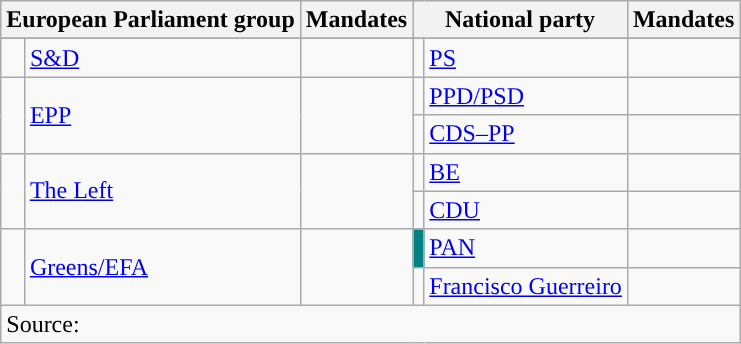<table class="wikitable">
<tr>
<th colspan="2">European Parliament group</th>
<th>Mandates</th>
<th colspan="2">National party</th>
<th>Mandates</th>
</tr>
<tr>
</tr>
<tr>
<td style="color:inherit;background:"></td>
<td><a href='#'>S&D</a><br></td>
<td></td>
<td style="color:inherit;background:"></td>
<td><a href='#'>PS</a><br></td>
<td></td>
</tr>
<tr>
<td rowspan="2" style="color:inherit;background:"></td>
<td rowspan="2"><a href='#'>EPP</a><br></td>
<td rowspan="2"></td>
<td style="color:inherit;background:"></td>
<td><a href='#'>PPD/PSD</a><br></td>
<td></td>
</tr>
<tr>
<td style="color:inherit;background:"></td>
<td><a href='#'>CDS–PP</a><br></td>
<td></td>
</tr>
<tr>
<td rowspan="2" style="color:inherit;background:"></td>
<td rowspan="2"><a href='#'>The Left</a><br></td>
<td rowspan="2"></td>
<td style="color:inherit;background:"></td>
<td><a href='#'>BE</a><br></td>
<td></td>
</tr>
<tr>
<td style="color:inherit;background:"></td>
<td><a href='#'>CDU</a><br></td>
<td></td>
</tr>
<tr>
<td rowspan="2" style="color:inherit;background:"></td>
<td rowspan="2"><a href='#'>Greens/EFA</a><br></td>
<td rowspan="2"></td>
<td style="background:teal"></td>
<td><a href='#'>PAN</a><br></td>
<td></td>
</tr>
<tr>
<td style="color:inherit;background:"></td>
<td><a href='#'>Francisco Guerreiro</a><br></td>
<td></td>
</tr>
<tr>
<td colspan="6">Source: </td>
</tr>
</table>
